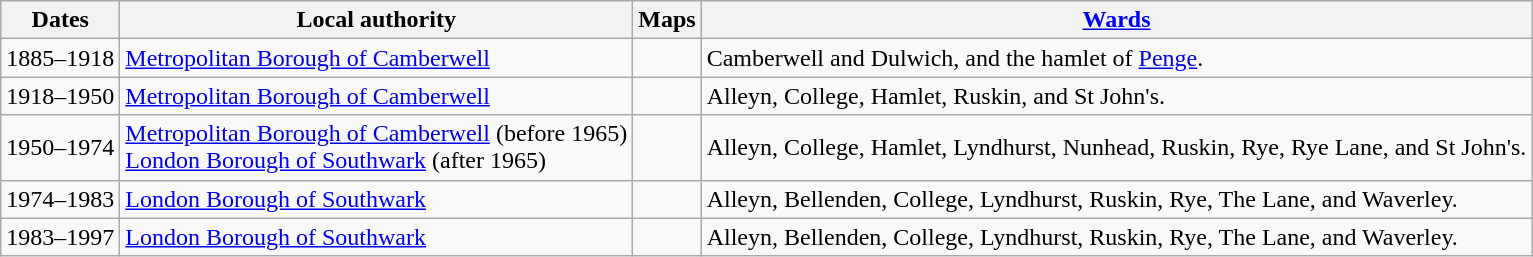<table class=wikitable>
<tr>
<th>Dates</th>
<th>Local authority</th>
<th>Maps</th>
<th><a href='#'>Wards</a></th>
</tr>
<tr>
<td>1885–1918</td>
<td><a href='#'>Metropolitan Borough of Camberwell</a></td>
<td></td>
<td>Camberwell and Dulwich, and the hamlet of <a href='#'>Penge</a>.</td>
</tr>
<tr>
<td>1918–1950</td>
<td><a href='#'>Metropolitan Borough of Camberwell</a></td>
<td></td>
<td>Alleyn, College, Hamlet, Ruskin, and St John's.</td>
</tr>
<tr>
<td>1950–1974</td>
<td><a href='#'>Metropolitan Borough of Camberwell</a> (before 1965)<br><a href='#'>London Borough of Southwark</a> (after 1965)</td>
<td></td>
<td>Alleyn, College, Hamlet, Lyndhurst, Nunhead, Ruskin, Rye, Rye Lane, and St John's.</td>
</tr>
<tr>
<td>1974–1983</td>
<td><a href='#'>London Borough of Southwark</a></td>
<td></td>
<td>Alleyn, Bellenden, College, Lyndhurst, Ruskin, Rye, The Lane, and Waverley.</td>
</tr>
<tr>
<td>1983–1997</td>
<td><a href='#'>London Borough of Southwark</a></td>
<td></td>
<td>Alleyn, Bellenden, College, Lyndhurst, Ruskin, Rye, The Lane, and Waverley.</td>
</tr>
</table>
